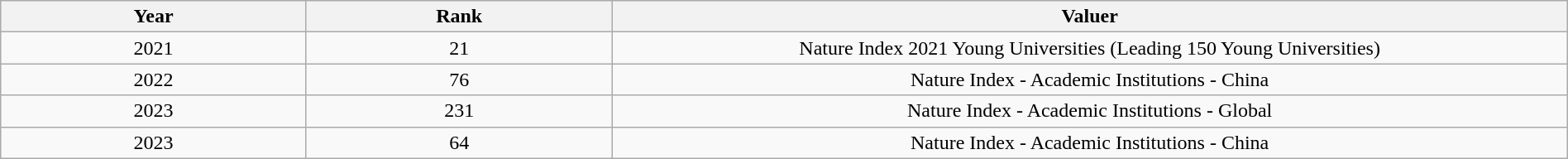<table class="wikitable sortable" width="100%">
<tr>
<th width="8%">Year</th>
<th width="8%">Rank</th>
<th width="25%">Valuer</th>
</tr>
<tr>
<td align="center">2021</td>
<td align="center">21</td>
<td align="center">Nature Index 2021 Young Universities (Leading 150 Young Universities)</td>
</tr>
<tr>
<td align="center">2022</td>
<td align="center">76</td>
<td align="center">Nature Index - Academic Institutions - China</td>
</tr>
<tr>
<td align="center">2023</td>
<td align="center">231</td>
<td align="center">Nature Index - Academic Institutions - Global</td>
</tr>
<tr>
<td align="center">2023</td>
<td align="center">64</td>
<td align="center">Nature Index - Academic Institutions - China</td>
</tr>
</table>
